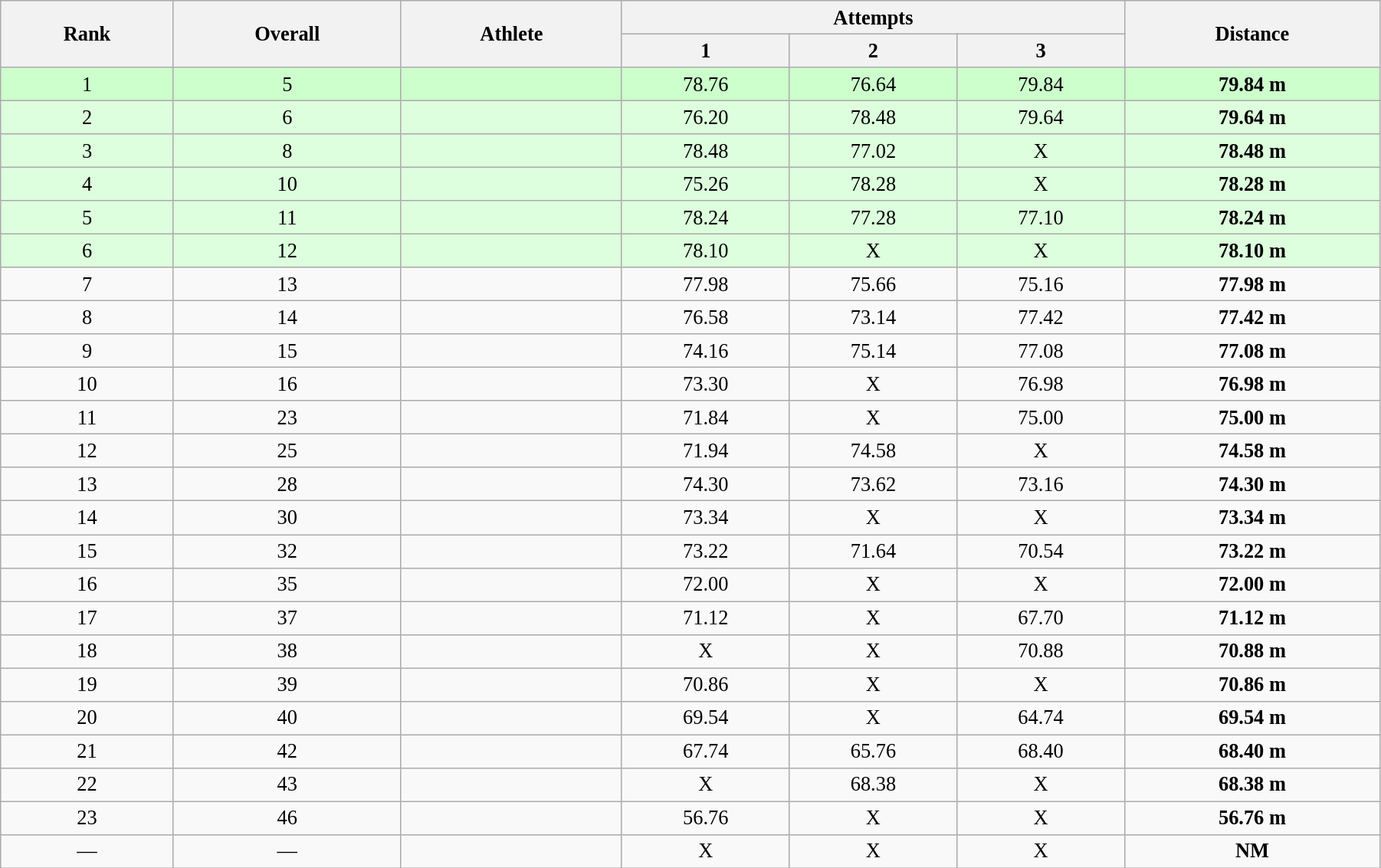<table class="wikitable" style=" text-align:center; font-size:110%;" width="95%">
<tr>
<th rowspan="2">Rank</th>
<th rowspan="2">Overall</th>
<th rowspan="2">Athlete</th>
<th colspan="3">Attempts</th>
<th rowspan="2">Distance</th>
</tr>
<tr>
<th>1</th>
<th>2</th>
<th>3</th>
</tr>
<tr style="background:#ccffcc;">
<td>1</td>
<td>5</td>
<td align=left></td>
<td>78.76</td>
<td>76.64</td>
<td>79.84</td>
<td><strong>79.84 m</strong></td>
</tr>
<tr style="background:#ddffdd;">
<td>2</td>
<td>6</td>
<td align=left></td>
<td>76.20</td>
<td>78.48</td>
<td>79.64</td>
<td><strong>79.64 m</strong></td>
</tr>
<tr style="background:#ddffdd;">
<td>3</td>
<td>8</td>
<td align=left></td>
<td>78.48</td>
<td>77.02</td>
<td>X</td>
<td><strong>78.48 m</strong></td>
</tr>
<tr style="background:#ddffdd;">
<td>4</td>
<td>10</td>
<td align=left></td>
<td>75.26</td>
<td>78.28</td>
<td>X</td>
<td><strong>78.28 m</strong></td>
</tr>
<tr style="background:#ddffdd;">
<td>5</td>
<td>11</td>
<td align=left></td>
<td>78.24</td>
<td>77.28</td>
<td>77.10</td>
<td><strong>78.24 m</strong></td>
</tr>
<tr style="background:#ddffdd;">
<td>6</td>
<td>12</td>
<td align=left></td>
<td>78.10</td>
<td>X</td>
<td>X</td>
<td><strong>78.10 m</strong></td>
</tr>
<tr>
<td>7</td>
<td>13</td>
<td align=left></td>
<td>77.98</td>
<td>75.66</td>
<td>75.16</td>
<td><strong>77.98 m</strong></td>
</tr>
<tr>
<td>8</td>
<td>14</td>
<td align=left></td>
<td>76.58</td>
<td>73.14</td>
<td>77.42</td>
<td><strong>77.42 m</strong></td>
</tr>
<tr>
<td>9</td>
<td>15</td>
<td align=left></td>
<td>74.16</td>
<td>75.14</td>
<td>77.08</td>
<td><strong>77.08 m</strong></td>
</tr>
<tr>
<td>10</td>
<td>16</td>
<td align=left></td>
<td>73.30</td>
<td>X</td>
<td>76.98</td>
<td><strong>76.98 m</strong></td>
</tr>
<tr>
<td>11</td>
<td>23</td>
<td align=left></td>
<td>71.84</td>
<td>X</td>
<td>75.00</td>
<td><strong>75.00 m</strong></td>
</tr>
<tr>
<td>12</td>
<td>25</td>
<td align=left></td>
<td>71.94</td>
<td>74.58</td>
<td>X</td>
<td><strong>74.58 m</strong></td>
</tr>
<tr>
<td>13</td>
<td>28</td>
<td align=left></td>
<td>74.30</td>
<td>73.62</td>
<td>73.16</td>
<td><strong>74.30 m</strong></td>
</tr>
<tr>
<td>14</td>
<td>30</td>
<td align=left></td>
<td>73.34</td>
<td>X</td>
<td>X</td>
<td><strong>73.34 m</strong></td>
</tr>
<tr>
<td>15</td>
<td>32</td>
<td align=left></td>
<td>73.22</td>
<td>71.64</td>
<td>70.54</td>
<td><strong>73.22 m</strong></td>
</tr>
<tr>
<td>16</td>
<td>35</td>
<td align=left></td>
<td>72.00</td>
<td>X</td>
<td>X</td>
<td><strong>72.00 m</strong></td>
</tr>
<tr>
<td>17</td>
<td>37</td>
<td align=left></td>
<td>71.12</td>
<td>X</td>
<td>67.70</td>
<td><strong>71.12 m</strong></td>
</tr>
<tr>
<td>18</td>
<td>38</td>
<td align=left></td>
<td>X</td>
<td>X</td>
<td>70.88</td>
<td><strong>70.88 m</strong></td>
</tr>
<tr>
<td>19</td>
<td>39</td>
<td align=left></td>
<td>70.86</td>
<td>X</td>
<td>X</td>
<td><strong>70.86 m</strong></td>
</tr>
<tr>
<td>20</td>
<td>40</td>
<td align=left></td>
<td>69.54</td>
<td>X</td>
<td>64.74</td>
<td><strong>69.54 m</strong></td>
</tr>
<tr>
<td>21</td>
<td>42</td>
<td align=left></td>
<td>67.74</td>
<td>65.76</td>
<td>68.40</td>
<td><strong>68.40 m</strong></td>
</tr>
<tr>
<td>22</td>
<td>43</td>
<td align=left></td>
<td>X</td>
<td>68.38</td>
<td>X</td>
<td><strong>68.38 m</strong></td>
</tr>
<tr>
<td>23</td>
<td>46</td>
<td align=left></td>
<td>56.76</td>
<td>X</td>
<td>X</td>
<td><strong>56.76 m</strong></td>
</tr>
<tr>
<td>—</td>
<td>—</td>
<td align=left></td>
<td>X</td>
<td>X</td>
<td>X</td>
<td><strong>NM</strong></td>
</tr>
</table>
